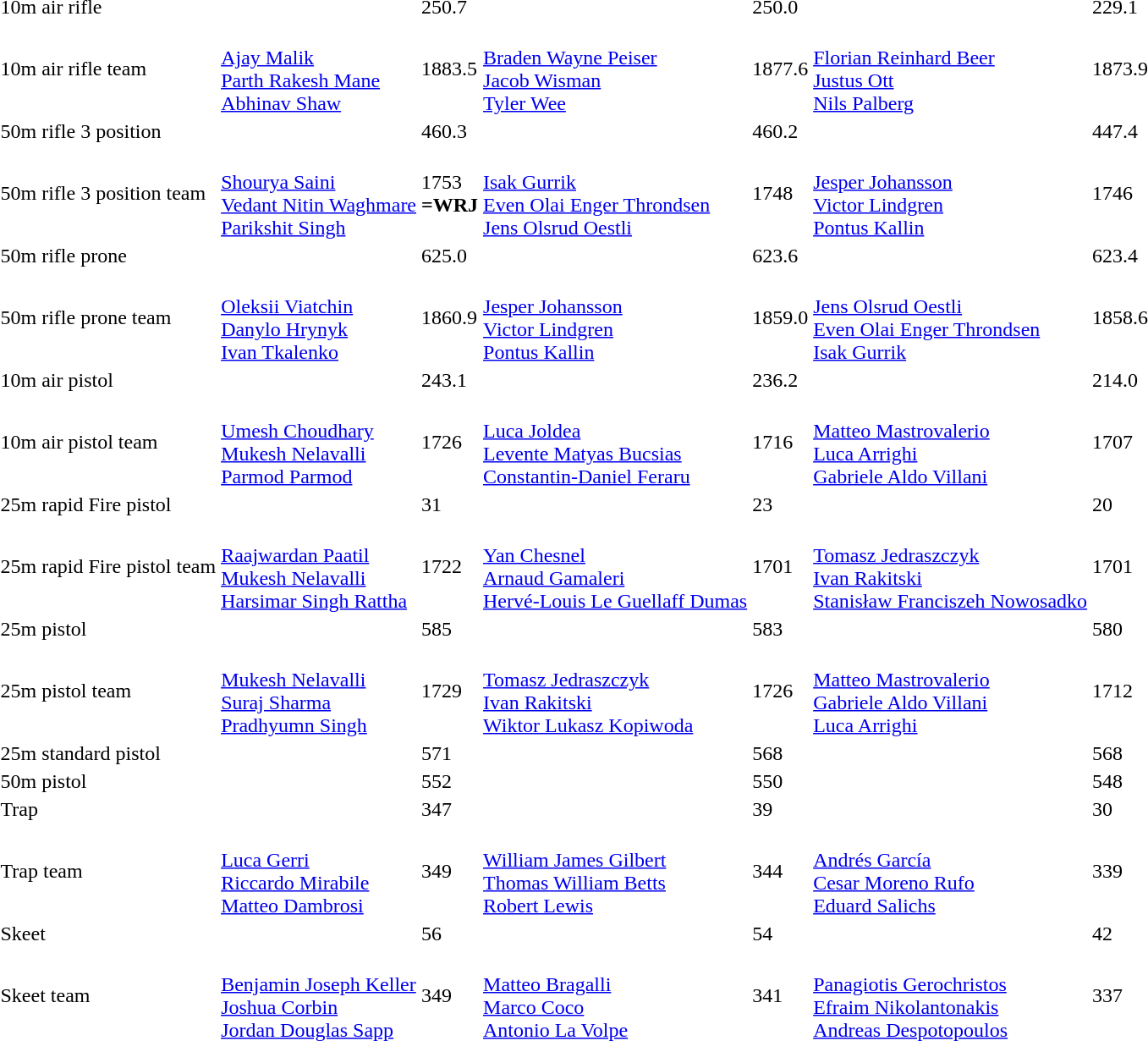<table>
<tr>
<td>10m air rifle</td>
<td></td>
<td>250.7</td>
<td></td>
<td>250.0</td>
<td></td>
<td>229.1</td>
</tr>
<tr>
<td>10m air rifle team</td>
<td><br><a href='#'>Ajay Malik</a><br><a href='#'>Parth Rakesh Mane</a><br><a href='#'>Abhinav Shaw</a></td>
<td>1883.5</td>
<td><br><a href='#'>Braden Wayne Peiser</a><br><a href='#'>Jacob Wisman</a><br><a href='#'>Tyler Wee</a></td>
<td>1877.6</td>
<td><br><a href='#'>Florian Reinhard Beer</a><br><a href='#'>Justus Ott</a><br><a href='#'>Nils Palberg</a></td>
<td>1873.9</td>
</tr>
<tr>
<td>50m rifle 3 position</td>
<td></td>
<td>460.3</td>
<td></td>
<td>460.2</td>
<td></td>
<td>447.4</td>
</tr>
<tr>
<td>50m rifle 3 position team</td>
<td><br><a href='#'>Shourya Saini</a><br><a href='#'>Vedant Nitin Waghmare</a><br><a href='#'>Parikshit Singh</a></td>
<td>1753 <br><strong>=WRJ</strong></td>
<td><br><a href='#'>Isak Gurrik</a><br><a href='#'>Even Olai Enger Throndsen</a><br><a href='#'>Jens Olsrud Oestli</a></td>
<td>1748</td>
<td><br><a href='#'>Jesper Johansson</a><br><a href='#'>Victor Lindgren</a><br><a href='#'>Pontus Kallin</a></td>
<td>1746</td>
</tr>
<tr>
<td>50m rifle prone</td>
<td></td>
<td>625.0</td>
<td></td>
<td>623.6</td>
<td></td>
<td>623.4</td>
</tr>
<tr>
<td>50m rifle prone team</td>
<td><br><a href='#'>Oleksii Viatchin</a><br><a href='#'>Danylo Hrynyk</a><br><a href='#'>Ivan Tkalenko</a></td>
<td>1860.9</td>
<td><br><a href='#'>Jesper Johansson</a><br><a href='#'>Victor Lindgren</a><br><a href='#'>Pontus Kallin</a></td>
<td>1859.0</td>
<td><br><a href='#'>Jens Olsrud Oestli</a><br><a href='#'>Even Olai Enger Throndsen</a><br><a href='#'>Isak Gurrik</a></td>
<td>1858.6</td>
</tr>
<tr>
<td>10m air pistol</td>
<td></td>
<td>243.1</td>
<td></td>
<td>236.2</td>
<td></td>
<td>214.0</td>
</tr>
<tr>
<td>10m air pistol team</td>
<td><br><a href='#'>Umesh Choudhary</a><br><a href='#'>Mukesh Nelavalli</a><br><a href='#'>Parmod Parmod</a></td>
<td>1726</td>
<td><br><a href='#'>Luca Joldea</a><br><a href='#'>Levente Matyas Bucsias</a><br><a href='#'>Constantin-Daniel Feraru</a></td>
<td>1716</td>
<td><br><a href='#'>Matteo Mastrovalerio</a><br><a href='#'>Luca Arrighi</a><br><a href='#'>Gabriele Aldo Villani</a></td>
<td>1707</td>
</tr>
<tr>
<td>25m rapid Fire pistol</td>
<td></td>
<td>31</td>
<td></td>
<td>23</td>
<td></td>
<td>20</td>
</tr>
<tr>
<td>25m rapid Fire pistol team</td>
<td><br><a href='#'>Raajwardan Paatil</a><br><a href='#'>Mukesh Nelavalli</a><br><a href='#'>Harsimar Singh Rattha</a></td>
<td>1722</td>
<td><br><a href='#'>Yan Chesnel</a><br><a href='#'>Arnaud Gamaleri</a><br><a href='#'>Hervé-Louis Le Guellaff Dumas</a></td>
<td>1701</td>
<td><br><a href='#'>Tomasz Jedraszczyk</a><br><a href='#'>Ivan Rakitski</a><br><a href='#'>Stanisław Franciszeh Nowosadko</a></td>
<td>1701</td>
</tr>
<tr>
<td>25m pistol</td>
<td></td>
<td>585</td>
<td></td>
<td>583</td>
<td></td>
<td>580</td>
</tr>
<tr>
<td>25m pistol team</td>
<td><br><a href='#'>Mukesh Nelavalli</a><br><a href='#'>Suraj Sharma</a><br><a href='#'>Pradhyumn Singh</a></td>
<td>1729</td>
<td><br><a href='#'>Tomasz Jedraszczyk</a><br><a href='#'>Ivan Rakitski</a><br><a href='#'>Wiktor Lukasz Kopiwoda</a></td>
<td>1726</td>
<td><br><a href='#'>Matteo Mastrovalerio</a><br><a href='#'>Gabriele Aldo Villani</a><br><a href='#'>Luca Arrighi</a></td>
<td>1712</td>
</tr>
<tr>
<td>25m standard pistol</td>
<td></td>
<td>571</td>
<td></td>
<td>568</td>
<td></td>
<td>568</td>
</tr>
<tr>
<td>50m pistol</td>
<td></td>
<td>552</td>
<td></td>
<td>550</td>
<td></td>
<td>548</td>
</tr>
<tr>
<td>Trap</td>
<td></td>
<td>347</td>
<td></td>
<td>39</td>
<td></td>
<td>30</td>
</tr>
<tr>
<td>Trap team</td>
<td><br><a href='#'>Luca Gerri</a><br><a href='#'>Riccardo Mirabile</a><br><a href='#'>Matteo Dambrosi</a></td>
<td>349</td>
<td><br><a href='#'>William James Gilbert</a><br><a href='#'>Thomas William Betts</a><br><a href='#'>Robert Lewis</a></td>
<td>344</td>
<td><br><a href='#'>Andrés García</a><br><a href='#'>Cesar Moreno Rufo</a><br> <a href='#'>Eduard Salichs</a></td>
<td>339</td>
</tr>
<tr>
<td>Skeet</td>
<td></td>
<td>56</td>
<td></td>
<td>54</td>
<td></td>
<td>42</td>
</tr>
<tr>
<td>Skeet team</td>
<td><br><a href='#'>Benjamin Joseph Keller</a><br><a href='#'>Joshua Corbin</a><br><a href='#'>Jordan Douglas Sapp</a></td>
<td>349</td>
<td><br><a href='#'>Matteo Bragalli</a><br><a href='#'>Marco Coco</a><br><a href='#'>Antonio La Volpe</a></td>
<td>341</td>
<td><br><a href='#'>Panagiotis Gerochristos</a><br><a href='#'>Efraim Nikolantonakis</a><br> <a href='#'>Andreas Despotopoulos</a></td>
<td>337</td>
</tr>
</table>
